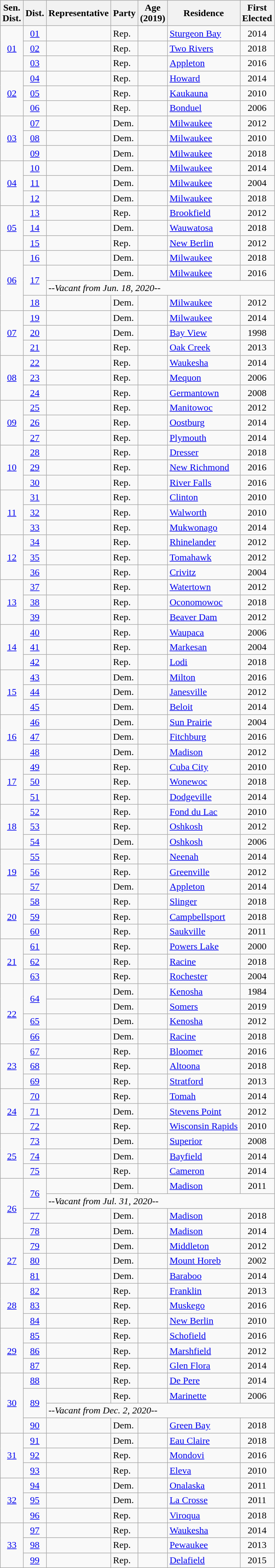<table class="wikitable sortable">
<tr>
<th>Sen.<br>Dist.</th>
<th>Dist.</th>
<th>Representative</th>
<th>Party</th>
<th>Age<br>(2019)</th>
<th>Residence</th>
<th>First<br>Elected</th>
</tr>
<tr>
<td align="center" rowspan="3"><a href='#'>01</a></td>
<td align="center"><a href='#'>01</a></td>
<td></td>
<td>Rep.</td>
<td align="center"></td>
<td><a href='#'>Sturgeon Bay</a></td>
<td align="center">2014</td>
</tr>
<tr>
<td align="center"><a href='#'>02</a></td>
<td></td>
<td>Rep.</td>
<td align="center"></td>
<td><a href='#'>Two Rivers</a></td>
<td align="center">2018</td>
</tr>
<tr>
<td align="center"><a href='#'>03</a></td>
<td></td>
<td>Rep.</td>
<td align="center"></td>
<td><a href='#'>Appleton</a></td>
<td align="center">2016</td>
</tr>
<tr>
<td align="center" rowspan="3"><a href='#'>02</a></td>
<td align="center"><a href='#'>04</a></td>
<td></td>
<td>Rep.</td>
<td align="center"></td>
<td><a href='#'>Howard</a></td>
<td align="center">2014</td>
</tr>
<tr>
<td align="center"><a href='#'>05</a></td>
<td></td>
<td>Rep.</td>
<td align="center"></td>
<td><a href='#'>Kaukauna</a></td>
<td align="center">2010</td>
</tr>
<tr>
<td align="center"><a href='#'>06</a></td>
<td></td>
<td>Rep.</td>
<td align="center"></td>
<td><a href='#'>Bonduel</a></td>
<td align="center">2006</td>
</tr>
<tr>
<td align="center" rowspan="3"><a href='#'>03</a></td>
<td align="center"><a href='#'>07</a></td>
<td></td>
<td>Dem.</td>
<td align="center"></td>
<td><a href='#'>Milwaukee</a></td>
<td align="center">2012</td>
</tr>
<tr>
<td align="center"><a href='#'>08</a></td>
<td></td>
<td>Dem.</td>
<td align="center"></td>
<td><a href='#'>Milwaukee</a></td>
<td align="center">2010</td>
</tr>
<tr>
<td align="center"><a href='#'>09</a></td>
<td></td>
<td>Dem.</td>
<td align="center"></td>
<td><a href='#'>Milwaukee</a></td>
<td align="center">2018</td>
</tr>
<tr>
<td align="center" rowspan="3"><a href='#'>04</a></td>
<td align="center"><a href='#'>10</a></td>
<td></td>
<td>Dem.</td>
<td align="center"></td>
<td><a href='#'>Milwaukee</a></td>
<td align="center">2014</td>
</tr>
<tr>
<td align="center"><a href='#'>11</a></td>
<td></td>
<td>Dem.</td>
<td align="center"></td>
<td><a href='#'>Milwaukee</a></td>
<td align="center">2004</td>
</tr>
<tr>
<td align="center"><a href='#'>12</a></td>
<td></td>
<td>Dem.</td>
<td align="center"></td>
<td><a href='#'>Milwaukee</a></td>
<td align="center">2018</td>
</tr>
<tr>
<td align="center" rowspan="3"><a href='#'>05</a></td>
<td align="center"><a href='#'>13</a></td>
<td></td>
<td>Rep.</td>
<td align="center"></td>
<td><a href='#'>Brookfield</a></td>
<td align="center">2012</td>
</tr>
<tr>
<td align="center"><a href='#'>14</a></td>
<td></td>
<td>Dem.</td>
<td align="center"></td>
<td><a href='#'>Wauwatosa</a></td>
<td align="center">2018</td>
</tr>
<tr>
<td align="center"><a href='#'>15</a></td>
<td></td>
<td>Rep.</td>
<td align="center"></td>
<td><a href='#'>New Berlin</a></td>
<td align="center">2012</td>
</tr>
<tr>
<td align="center" rowspan="4"><a href='#'>06</a></td>
<td align="center"><a href='#'>16</a></td>
<td></td>
<td>Dem.</td>
<td align="center"></td>
<td><a href='#'>Milwaukee</a></td>
<td align="center">2018</td>
</tr>
<tr>
<td align="center" rowspan="2"><a href='#'>17</a></td>
<td> </td>
<td>Dem.</td>
<td align="center"></td>
<td><a href='#'>Milwaukee</a></td>
<td align="center">2016</td>
</tr>
<tr>
<td colspan="5"><em>--Vacant from Jun. 18, 2020--</em></td>
</tr>
<tr>
<td align="center"><a href='#'>18</a></td>
<td></td>
<td>Dem.</td>
<td align="center"></td>
<td><a href='#'>Milwaukee</a></td>
<td align="center">2012</td>
</tr>
<tr>
<td align="center" rowspan="3"><a href='#'>07</a></td>
<td align="center"><a href='#'>19</a></td>
<td></td>
<td>Dem.</td>
<td align="center"></td>
<td><a href='#'>Milwaukee</a></td>
<td align="center">2014</td>
</tr>
<tr>
<td align="center"><a href='#'>20</a></td>
<td></td>
<td>Dem.</td>
<td align="center"></td>
<td><a href='#'>Bay View</a></td>
<td align="center">1998</td>
</tr>
<tr>
<td align="center"><a href='#'>21</a></td>
<td></td>
<td>Rep.</td>
<td align="center"></td>
<td><a href='#'>Oak Creek</a></td>
<td align="center">2013</td>
</tr>
<tr>
<td align="center" rowspan="3"><a href='#'>08</a></td>
<td align="center"><a href='#'>22</a></td>
<td></td>
<td>Rep.</td>
<td align="center"></td>
<td><a href='#'>Waukesha</a></td>
<td align="center">2014</td>
</tr>
<tr>
<td align="center"><a href='#'>23</a></td>
<td></td>
<td>Rep.</td>
<td align="center"></td>
<td><a href='#'>Mequon</a></td>
<td align="center">2006</td>
</tr>
<tr>
<td align="center"><a href='#'>24</a></td>
<td></td>
<td>Rep.</td>
<td align="center"></td>
<td><a href='#'>Germantown</a></td>
<td align="center">2008</td>
</tr>
<tr>
<td align="center" rowspan="3"><a href='#'>09</a></td>
<td align="center"><a href='#'>25</a></td>
<td></td>
<td>Rep.</td>
<td align="center"></td>
<td><a href='#'>Manitowoc</a></td>
<td align="center">2012</td>
</tr>
<tr>
<td align="center"><a href='#'>26</a></td>
<td></td>
<td>Rep.</td>
<td align="center"></td>
<td><a href='#'>Oostburg</a></td>
<td align="center">2014</td>
</tr>
<tr>
<td align="center"><a href='#'>27</a></td>
<td></td>
<td>Rep.</td>
<td align="center"></td>
<td><a href='#'>Plymouth</a></td>
<td align="center">2014</td>
</tr>
<tr>
<td align="center" rowspan="3"><a href='#'>10</a></td>
<td align="center"><a href='#'>28</a></td>
<td></td>
<td>Rep.</td>
<td align="center"></td>
<td><a href='#'>Dresser</a></td>
<td align="center">2018</td>
</tr>
<tr>
<td align="center"><a href='#'>29</a></td>
<td></td>
<td>Rep.</td>
<td align="center"></td>
<td><a href='#'>New Richmond</a></td>
<td align="center">2016</td>
</tr>
<tr>
<td align="center"><a href='#'>30</a></td>
<td></td>
<td>Rep.</td>
<td align="center"></td>
<td><a href='#'>River Falls</a></td>
<td align="center">2016</td>
</tr>
<tr>
<td align="center" rowspan="3"><a href='#'>11</a></td>
<td align="center"><a href='#'>31</a></td>
<td></td>
<td>Rep.</td>
<td align="center"></td>
<td><a href='#'>Clinton</a></td>
<td align="center">2010</td>
</tr>
<tr>
<td align="center"><a href='#'>32</a></td>
<td></td>
<td>Rep.</td>
<td align="center"></td>
<td><a href='#'>Walworth</a></td>
<td align="center">2010</td>
</tr>
<tr>
<td align="center"><a href='#'>33</a></td>
<td></td>
<td>Rep.</td>
<td align="center"></td>
<td><a href='#'>Mukwonago</a></td>
<td align="center">2014</td>
</tr>
<tr>
<td align="center" rowspan="3"><a href='#'>12</a></td>
<td align="center"><a href='#'>34</a></td>
<td></td>
<td>Rep.</td>
<td align="center"></td>
<td><a href='#'>Rhinelander</a></td>
<td align="center">2012</td>
</tr>
<tr>
<td align="center"><a href='#'>35</a></td>
<td></td>
<td>Rep.</td>
<td align="center"></td>
<td><a href='#'>Tomahawk</a></td>
<td align="center">2012</td>
</tr>
<tr>
<td align="center"><a href='#'>36</a></td>
<td></td>
<td>Rep.</td>
<td align="center"></td>
<td><a href='#'>Crivitz</a></td>
<td align="center">2004</td>
</tr>
<tr>
<td align="center" rowspan="3"><a href='#'>13</a></td>
<td align="center"><a href='#'>37</a></td>
<td></td>
<td>Rep.</td>
<td align="center"></td>
<td><a href='#'>Watertown</a></td>
<td align="center">2012</td>
</tr>
<tr>
<td align="center"><a href='#'>38</a></td>
<td></td>
<td>Rep.</td>
<td align="center"></td>
<td><a href='#'>Oconomowoc</a></td>
<td align="center">2018</td>
</tr>
<tr>
<td align="center"><a href='#'>39</a></td>
<td></td>
<td>Rep.</td>
<td align="center"></td>
<td><a href='#'>Beaver Dam</a></td>
<td align="center">2012</td>
</tr>
<tr>
<td align="center" rowspan="3"><a href='#'>14</a></td>
<td align="center"><a href='#'>40</a></td>
<td></td>
<td>Rep.</td>
<td align="center"></td>
<td><a href='#'>Waupaca</a></td>
<td align="center">2006</td>
</tr>
<tr>
<td align="center"><a href='#'>41</a></td>
<td></td>
<td>Rep.</td>
<td align="center"></td>
<td><a href='#'>Markesan</a></td>
<td align="center">2004</td>
</tr>
<tr>
<td align="center"><a href='#'>42</a></td>
<td></td>
<td>Rep.</td>
<td align="center"></td>
<td><a href='#'>Lodi</a></td>
<td align="center">2018</td>
</tr>
<tr>
<td align="center" rowspan="3"><a href='#'>15</a></td>
<td align="center"><a href='#'>43</a></td>
<td></td>
<td>Dem.</td>
<td align="center"></td>
<td><a href='#'>Milton</a></td>
<td align="center">2016</td>
</tr>
<tr>
<td align="center"><a href='#'>44</a></td>
<td></td>
<td>Dem.</td>
<td align="center"></td>
<td><a href='#'>Janesville</a></td>
<td align="center">2012</td>
</tr>
<tr>
<td align="center"><a href='#'>45</a></td>
<td></td>
<td>Dem.</td>
<td align="center"></td>
<td><a href='#'>Beloit</a></td>
<td align="center">2014</td>
</tr>
<tr>
<td align="center" rowspan="3"><a href='#'>16</a></td>
<td align="center"><a href='#'>46</a></td>
<td></td>
<td>Dem.</td>
<td align="center"></td>
<td><a href='#'>Sun Prairie</a></td>
<td align="center">2004</td>
</tr>
<tr>
<td align="center"><a href='#'>47</a></td>
<td></td>
<td>Dem.</td>
<td align="center"></td>
<td><a href='#'>Fitchburg</a></td>
<td align="center">2016</td>
</tr>
<tr>
<td align="center"><a href='#'>48</a></td>
<td></td>
<td>Dem.</td>
<td align="center"></td>
<td><a href='#'>Madison</a></td>
<td align="center">2012</td>
</tr>
<tr>
<td align="center" rowspan="3"><a href='#'>17</a></td>
<td align="center"><a href='#'>49</a></td>
<td></td>
<td>Rep.</td>
<td align="center"></td>
<td><a href='#'>Cuba City</a></td>
<td align="center">2010</td>
</tr>
<tr>
<td align="center"><a href='#'>50</a></td>
<td></td>
<td>Rep.</td>
<td align="center"></td>
<td><a href='#'>Wonewoc</a></td>
<td align="center">2018</td>
</tr>
<tr>
<td align="center"><a href='#'>51</a></td>
<td></td>
<td>Rep.</td>
<td align="center"></td>
<td><a href='#'>Dodgeville</a></td>
<td align="center">2014</td>
</tr>
<tr>
<td align="center" rowspan="3"><a href='#'>18</a></td>
<td align="center"><a href='#'>52</a></td>
<td></td>
<td>Rep.</td>
<td align="center"></td>
<td><a href='#'>Fond du Lac</a></td>
<td align="center">2010</td>
</tr>
<tr>
<td align="center"><a href='#'>53</a></td>
<td></td>
<td>Rep.</td>
<td align="center"></td>
<td><a href='#'>Oshkosh</a></td>
<td align="center">2012</td>
</tr>
<tr>
<td align="center"><a href='#'>54</a></td>
<td></td>
<td>Dem.</td>
<td align="center"></td>
<td><a href='#'>Oshkosh</a></td>
<td align="center">2006</td>
</tr>
<tr>
<td align="center" rowspan="3"><a href='#'>19</a></td>
<td align="center"><a href='#'>55</a></td>
<td></td>
<td>Rep.</td>
<td align="center"></td>
<td><a href='#'>Neenah</a></td>
<td align="center">2014</td>
</tr>
<tr>
<td align="center"><a href='#'>56</a></td>
<td></td>
<td>Rep.</td>
<td align="center"></td>
<td><a href='#'>Greenville</a></td>
<td align="center">2012</td>
</tr>
<tr>
<td align="center"><a href='#'>57</a></td>
<td></td>
<td>Dem.</td>
<td align="center"></td>
<td><a href='#'>Appleton</a></td>
<td align="center">2014</td>
</tr>
<tr>
<td align="center" rowspan="3"><a href='#'>20</a></td>
<td align="center"><a href='#'>58</a></td>
<td></td>
<td>Rep.</td>
<td align="center"></td>
<td><a href='#'>Slinger</a></td>
<td align="center">2018</td>
</tr>
<tr>
<td align="center"><a href='#'>59</a></td>
<td></td>
<td>Rep.</td>
<td align="center"></td>
<td><a href='#'>Campbellsport</a></td>
<td align="center">2018</td>
</tr>
<tr>
<td align="center"><a href='#'>60</a></td>
<td></td>
<td>Rep.</td>
<td align="center"></td>
<td><a href='#'>Saukville</a></td>
<td align="center">2011</td>
</tr>
<tr>
<td align="center" rowspan="3"><a href='#'>21</a></td>
<td align="center"><a href='#'>61</a></td>
<td></td>
<td>Rep.</td>
<td align="center"></td>
<td><a href='#'>Powers Lake</a></td>
<td align="center">2000</td>
</tr>
<tr>
<td align="center"><a href='#'>62</a></td>
<td></td>
<td>Rep.</td>
<td align="center"></td>
<td><a href='#'>Racine</a></td>
<td align="center">2018</td>
</tr>
<tr>
<td align="center"><a href='#'>63</a></td>
<td></td>
<td>Rep.</td>
<td align="center"></td>
<td><a href='#'>Rochester</a></td>
<td align="center">2004</td>
</tr>
<tr>
<td align="center" rowspan="4"><a href='#'>22</a></td>
<td align="center" rowspan="2"><a href='#'>64</a></td>
<td> </td>
<td>Dem.</td>
<td align="center"></td>
<td><a href='#'>Kenosha</a></td>
<td align="center">1984</td>
</tr>
<tr>
<td> </td>
<td>Dem.</td>
<td align="center"></td>
<td><a href='#'>Somers</a></td>
<td align="center">2019</td>
</tr>
<tr>
<td align="center"><a href='#'>65</a></td>
<td></td>
<td>Dem.</td>
<td align="center"></td>
<td><a href='#'>Kenosha</a></td>
<td align="center">2012</td>
</tr>
<tr>
<td align="center"><a href='#'>66</a></td>
<td></td>
<td>Dem.</td>
<td align="center"></td>
<td><a href='#'>Racine</a></td>
<td align="center">2018</td>
</tr>
<tr>
<td align="center" rowspan="3"><a href='#'>23</a></td>
<td align="center"><a href='#'>67</a></td>
<td></td>
<td>Rep.</td>
<td align="center"></td>
<td><a href='#'>Bloomer</a></td>
<td align="center">2016</td>
</tr>
<tr>
<td align="center"><a href='#'>68</a></td>
<td></td>
<td>Rep.</td>
<td align="center"></td>
<td><a href='#'>Altoona</a></td>
<td align="center">2018</td>
</tr>
<tr>
<td align="center"><a href='#'>69</a></td>
<td></td>
<td>Rep.</td>
<td align="center"></td>
<td><a href='#'>Stratford</a></td>
<td align="center">2013</td>
</tr>
<tr>
<td align="center" rowspan="3"><a href='#'>24</a></td>
<td align="center"><a href='#'>70</a></td>
<td></td>
<td>Rep.</td>
<td align="center"></td>
<td><a href='#'>Tomah</a></td>
<td align="center">2014</td>
</tr>
<tr>
<td align="center"><a href='#'>71</a></td>
<td></td>
<td>Dem.</td>
<td align="center"></td>
<td><a href='#'>Stevens Point</a></td>
<td align="center">2012</td>
</tr>
<tr>
<td align="center"><a href='#'>72</a></td>
<td></td>
<td>Rep.</td>
<td align="center"></td>
<td><a href='#'>Wisconsin Rapids</a></td>
<td align="center">2010</td>
</tr>
<tr>
<td align="center" rowspan="3"><a href='#'>25</a></td>
<td align="center"><a href='#'>73</a></td>
<td></td>
<td>Dem.</td>
<td align="center"></td>
<td><a href='#'>Superior</a></td>
<td align="center">2008</td>
</tr>
<tr>
<td align="center"><a href='#'>74</a></td>
<td></td>
<td>Dem.</td>
<td align="center"></td>
<td><a href='#'>Bayfield</a></td>
<td align="center">2014</td>
</tr>
<tr>
<td align="center"><a href='#'>75</a></td>
<td></td>
<td>Rep.</td>
<td align="center"></td>
<td><a href='#'>Cameron</a></td>
<td align="center">2014</td>
</tr>
<tr>
<td align="center" rowspan="4"><a href='#'>26</a></td>
<td rowspan="2" align="center"><a href='#'>76</a></td>
<td> </td>
<td>Dem.</td>
<td align="center"></td>
<td><a href='#'>Madison</a></td>
<td align="center">2011</td>
</tr>
<tr>
<td colspan="5"><em>--Vacant from Jul. 31, 2020--</em></td>
</tr>
<tr>
<td align="center"><a href='#'>77</a></td>
<td></td>
<td>Dem.</td>
<td align="center"></td>
<td><a href='#'>Madison</a></td>
<td align="center">2018</td>
</tr>
<tr>
<td align="center"><a href='#'>78</a></td>
<td></td>
<td>Dem.</td>
<td align="center"></td>
<td><a href='#'>Madison</a></td>
<td align="center">2014</td>
</tr>
<tr>
<td align="center" rowspan="3"><a href='#'>27</a></td>
<td align="center"><a href='#'>79</a></td>
<td></td>
<td>Dem.</td>
<td align="center"></td>
<td><a href='#'>Middleton</a></td>
<td align="center">2012</td>
</tr>
<tr>
<td align="center"><a href='#'>80</a></td>
<td></td>
<td>Dem.</td>
<td align="center"></td>
<td><a href='#'>Mount Horeb</a></td>
<td align="center">2002</td>
</tr>
<tr>
<td align="center"><a href='#'>81</a></td>
<td></td>
<td>Dem.</td>
<td align="center"></td>
<td><a href='#'>Baraboo</a></td>
<td align="center">2014</td>
</tr>
<tr>
<td align="center" rowspan="3"><a href='#'>28</a></td>
<td align="center"><a href='#'>82</a></td>
<td></td>
<td>Rep.</td>
<td align="center"></td>
<td><a href='#'>Franklin</a></td>
<td align="center">2013</td>
</tr>
<tr>
<td align="center"><a href='#'>83</a></td>
<td></td>
<td>Rep.</td>
<td align="center"></td>
<td><a href='#'>Muskego</a></td>
<td align="center">2016</td>
</tr>
<tr>
<td align="center"><a href='#'>84</a></td>
<td></td>
<td>Rep.</td>
<td align="center"></td>
<td><a href='#'>New Berlin</a></td>
<td align="center">2010</td>
</tr>
<tr>
<td align="center" rowspan="3"><a href='#'>29</a></td>
<td align="center"><a href='#'>85</a></td>
<td></td>
<td>Rep.</td>
<td align="center"></td>
<td><a href='#'>Schofield</a></td>
<td align="center">2016</td>
</tr>
<tr>
<td align="center"><a href='#'>86</a></td>
<td></td>
<td>Rep.</td>
<td align="center"></td>
<td><a href='#'>Marshfield</a></td>
<td align="center">2012</td>
</tr>
<tr>
<td align="center"><a href='#'>87</a></td>
<td></td>
<td>Rep.</td>
<td align="center"></td>
<td><a href='#'>Glen Flora</a></td>
<td align="center">2014</td>
</tr>
<tr>
<td align="center" rowspan="4"><a href='#'>30</a></td>
<td align="center"><a href='#'>88</a></td>
<td></td>
<td>Rep.</td>
<td align="center"></td>
<td><a href='#'>De Pere</a></td>
<td align="center">2014</td>
</tr>
<tr>
<td align="center" rowspan="2"><a href='#'>89</a></td>
<td> </td>
<td>Rep.</td>
<td align="center"></td>
<td><a href='#'>Marinette</a></td>
<td align="center">2006</td>
</tr>
<tr>
<td colspan="5"><em>--Vacant from Dec. 2, 2020--</em></td>
</tr>
<tr>
<td align="center"><a href='#'>90</a></td>
<td></td>
<td>Dem.</td>
<td align="center"></td>
<td><a href='#'>Green Bay</a></td>
<td align="center">2018</td>
</tr>
<tr>
<td align="center" rowspan="3"><a href='#'>31</a></td>
<td align="center"><a href='#'>91</a></td>
<td></td>
<td>Dem.</td>
<td align="center"></td>
<td><a href='#'>Eau Claire</a></td>
<td align="center">2018</td>
</tr>
<tr>
<td align="center"><a href='#'>92</a></td>
<td></td>
<td>Rep.</td>
<td align="center"></td>
<td><a href='#'>Mondovi</a></td>
<td align="center">2016</td>
</tr>
<tr>
<td align="center"><a href='#'>93</a></td>
<td></td>
<td>Rep.</td>
<td align="center"></td>
<td><a href='#'>Eleva</a></td>
<td align="center">2010</td>
</tr>
<tr>
<td align="center" rowspan="3"><a href='#'>32</a></td>
<td align="center"><a href='#'>94</a></td>
<td></td>
<td>Dem.</td>
<td align="center"></td>
<td><a href='#'>Onalaska</a></td>
<td align="center">2011</td>
</tr>
<tr>
<td align="center"><a href='#'>95</a></td>
<td></td>
<td>Dem.</td>
<td align="center"></td>
<td><a href='#'>La Crosse</a></td>
<td align="center">2011</td>
</tr>
<tr>
<td align="center"><a href='#'>96</a></td>
<td></td>
<td>Rep.</td>
<td align="center"></td>
<td><a href='#'>Viroqua</a></td>
<td align="center">2018</td>
</tr>
<tr>
<td align="center" rowspan="3"><a href='#'>33</a></td>
<td align="center"><a href='#'>97</a></td>
<td></td>
<td>Rep.</td>
<td align="center"></td>
<td><a href='#'>Waukesha</a></td>
<td align="center">2014</td>
</tr>
<tr>
<td align="center"><a href='#'>98</a></td>
<td></td>
<td>Rep.</td>
<td align="center"></td>
<td><a href='#'>Pewaukee</a></td>
<td align="center">2013</td>
</tr>
<tr>
<td align="center"><a href='#'>99</a></td>
<td></td>
<td>Rep.</td>
<td align="center"></td>
<td><a href='#'>Delafield</a></td>
<td align="center">2015</td>
</tr>
</table>
